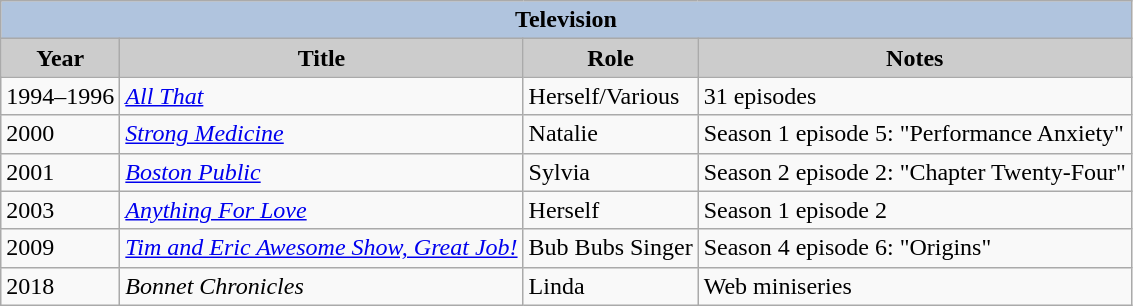<table class="wikitable">
<tr>
<th colspan=4 style="background:#B0C4DE;">Television</th>
</tr>
<tr>
<th style="background: #CCCCCC;">Year</th>
<th style="background: #CCCCCC;">Title</th>
<th style="background: #CCCCCC;">Role</th>
<th style="background: #CCCCCC;">Notes</th>
</tr>
<tr>
<td>1994–1996</td>
<td><em><a href='#'>All That</a></em></td>
<td>Herself/Various</td>
<td>31 episodes</td>
</tr>
<tr>
<td>2000</td>
<td><em><a href='#'>Strong Medicine</a></em></td>
<td>Natalie</td>
<td>Season 1 episode 5: "Performance Anxiety"</td>
</tr>
<tr>
<td>2001</td>
<td><em><a href='#'>Boston Public</a></em></td>
<td>Sylvia</td>
<td>Season 2 episode 2: "Chapter Twenty-Four"</td>
</tr>
<tr>
<td>2003</td>
<td><em><a href='#'>Anything For Love</a></em></td>
<td>Herself</td>
<td>Season 1 episode 2</td>
</tr>
<tr>
<td>2009</td>
<td><em><a href='#'>Tim and Eric Awesome Show, Great Job!</a></em></td>
<td>Bub Bubs Singer</td>
<td>Season 4 episode 6: "Origins"</td>
</tr>
<tr>
<td>2018</td>
<td><em>Bonnet Chronicles</em></td>
<td>Linda</td>
<td>Web miniseries</td>
</tr>
</table>
